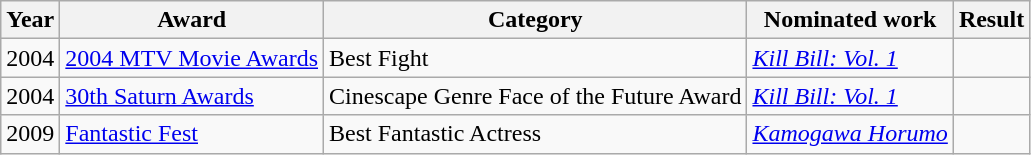<table class="wikitable sortable">
<tr>
<th>Year</th>
<th>Award</th>
<th>Category</th>
<th>Nominated work</th>
<th>Result</th>
</tr>
<tr>
<td>2004</td>
<td><a href='#'>2004 MTV Movie Awards</a></td>
<td>Best Fight</td>
<td><em><a href='#'>Kill Bill: Vol. 1</a></em></td>
<td></td>
</tr>
<tr>
<td>2004</td>
<td><a href='#'>30th Saturn Awards</a></td>
<td>Cinescape Genre Face of the Future Award</td>
<td><em><a href='#'>Kill Bill: Vol. 1</a></em></td>
<td></td>
</tr>
<tr>
<td>2009</td>
<td><a href='#'>Fantastic Fest</a></td>
<td>Best Fantastic Actress</td>
<td><em><a href='#'>Kamogawa Horumo</a></em></td>
<td></td>
</tr>
</table>
